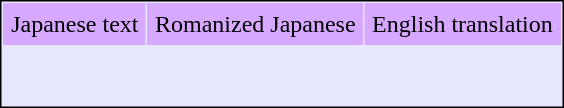<table align=center cellpadding="5" cellspacing="1" style="border:1px solid black; background-color:#e7e8ff;">
<tr align=center bgcolor=#d7a8ff>
<td>Japanese text</td>
<td>Romanized Japanese</td>
<td>English translation</td>
</tr>
<tr valign=top>
<td><br></td>
<td><br></td>
<td><br></td>
</tr>
<tr>
<td colspan=2></td>
</tr>
</table>
